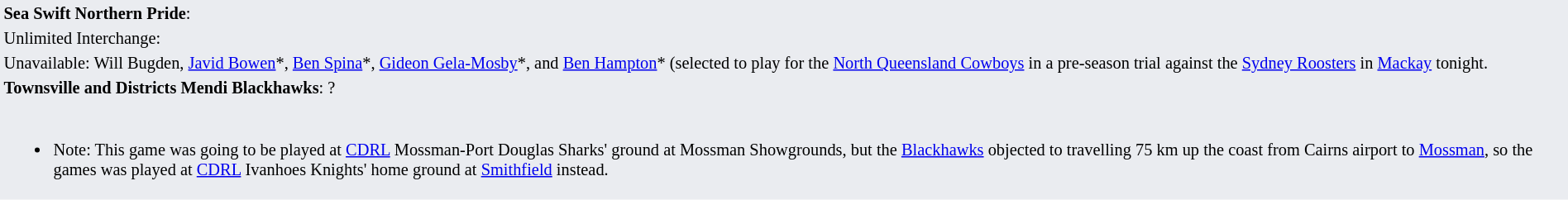<table style="background:#eaecf0; font-size:85%; width:100%;">
<tr>
<td><strong>Sea Swift Northern Pride</strong>:             </td>
</tr>
<tr>
<td>Unlimited Interchange:       </td>
</tr>
<tr>
<td>Unavailable: Will Bugden, <a href='#'>Javid Bowen</a>*, <a href='#'>Ben Spina</a>*, <a href='#'>Gideon Gela-Mosby</a>*, and <a href='#'>Ben Hampton</a>* (selected to play for the <a href='#'>North Queensland Cowboys</a> in a pre-season trial against the <a href='#'>Sydney Roosters</a> in <a href='#'>Mackay</a> tonight.</td>
</tr>
<tr>
<td><strong>Townsville and Districts Mendi Blackhawks</strong>: ?</td>
</tr>
<tr>
<td><br><ul><li>Note: This game was going to be played at <a href='#'>CDRL</a> Mossman-Port Douglas Sharks' ground at Mossman Showgrounds, but the <a href='#'>Blackhawks</a> objected to travelling 75 km up the coast from Cairns airport to <a href='#'>Mossman</a>, so the games was played at <a href='#'>CDRL</a> Ivanhoes Knights' home ground at <a href='#'>Smithfield</a> instead.</li></ul></td>
</tr>
</table>
